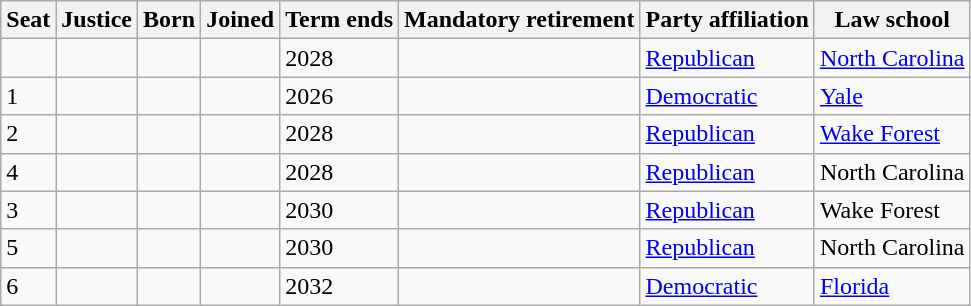<table class="wikitable sortable">
<tr>
<th>Seat</th>
<th>Justice</th>
<th>Born</th>
<th>Joined</th>
<th>Term ends</th>
<th>Mandatory retirement</th>
<th>Party affiliation</th>
<th>Law school</th>
</tr>
<tr>
<td></td>
<td></td>
<td></td>
<td></td>
<td>2028</td>
<td></td>
<td><a href='#'>Republican</a></td>
<td><a href='#'>North Carolina</a></td>
</tr>
<tr>
<td>1</td>
<td></td>
<td></td>
<td></td>
<td>2026</td>
<td></td>
<td><a href='#'>Democratic</a></td>
<td><a href='#'>Yale</a></td>
</tr>
<tr>
<td>2</td>
<td></td>
<td></td>
<td></td>
<td>2028</td>
<td></td>
<td><a href='#'>Republican</a></td>
<td><a href='#'>Wake Forest</a></td>
</tr>
<tr>
<td>4</td>
<td></td>
<td></td>
<td></td>
<td>2028</td>
<td></td>
<td><a href='#'>Republican</a></td>
<td>North Carolina</td>
</tr>
<tr>
<td>3</td>
<td></td>
<td></td>
<td></td>
<td>2030</td>
<td></td>
<td><a href='#'>Republican</a></td>
<td>Wake Forest</td>
</tr>
<tr>
<td>5</td>
<td></td>
<td></td>
<td></td>
<td>2030</td>
<td></td>
<td><a href='#'>Republican</a></td>
<td>North Carolina</td>
</tr>
<tr>
<td>6</td>
<td></td>
<td></td>
<td></td>
<td>2032</td>
<td></td>
<td><a href='#'>Democratic</a></td>
<td><a href='#'>Florida</a></td>
</tr>
</table>
